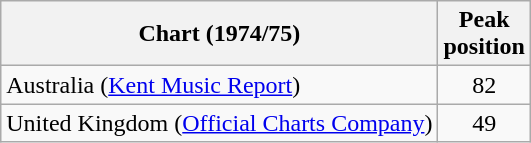<table class="wikitable">
<tr>
<th>Chart (1974/75)</th>
<th>Peak<br>position</th>
</tr>
<tr>
<td>Australia (<a href='#'>Kent Music Report</a>)</td>
<td style="text-align:center;">82</td>
</tr>
<tr>
<td>United Kingdom (<a href='#'>Official Charts Company</a>)</td>
<td style="text-align:center;">49</td>
</tr>
</table>
